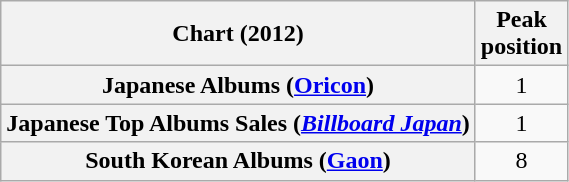<table class="wikitable sortable plainrowheaders">
<tr>
<th scope="col">Chart (2012)</th>
<th scope="col">Peak<br>position</th>
</tr>
<tr>
<th scope="row">Japanese Albums (<a href='#'>Oricon</a>)</th>
<td align="center">1</td>
</tr>
<tr>
<th scope="row">Japanese Top Albums Sales (<em><a href='#'>Billboard Japan</a></em>)</th>
<td align="center">1</td>
</tr>
<tr>
<th scope="row">South Korean Albums (<a href='#'>Gaon</a>)</th>
<td align="center">8</td>
</tr>
</table>
